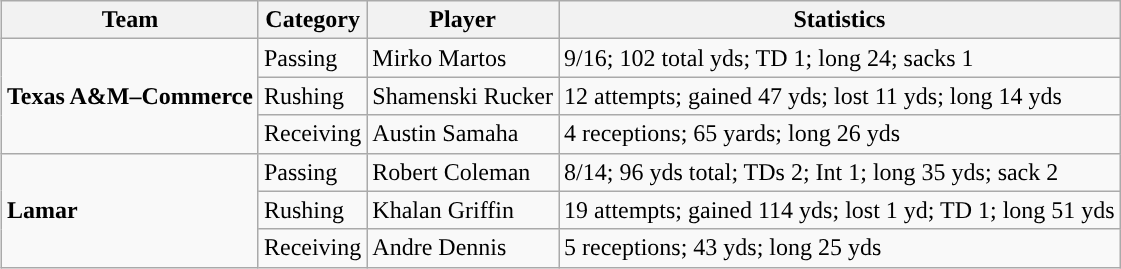<table class="wikitable" style="float: right;">
<tr>
<th>Team</th>
<th>Category</th>
<th>Player</th>
<th>Statistics</th>
</tr>
<tr>
<td rowspan=3><strong>Texas A&M–Commerce</strong></td>
<td>Passing</td>
<td>Mirko Martos</td>
<td>9/16; 102 total yds; TD 1; long 24; sacks 1</td>
</tr>
<tr>
<td>Rushing</td>
<td>Shamenski Rucker</td>
<td>12 attempts; gained 47 yds; lost 11 yds; long 14 yds</td>
</tr>
<tr>
<td>Receiving</td>
<td>Austin Samaha</td>
<td>4 receptions; 65 yards; long 26 yds</td>
</tr>
<tr>
<td rowspan=3><strong>Lamar</strong></td>
<td>Passing</td>
<td>Robert Coleman</td>
<td>8/14; 96 yds total; TDs 2; Int 1; long 35 yds; sack 2</td>
</tr>
<tr>
<td>Rushing</td>
<td>Khalan Griffin</td>
<td>19 attempts; gained 114 yds; lost 1 yd; TD 1; long 51 yds</td>
</tr>
<tr>
<td>Receiving</td>
<td>Andre Dennis</td>
<td>5 receptions; 43 yds; long 25 yds</td>
</tr>
</table>
